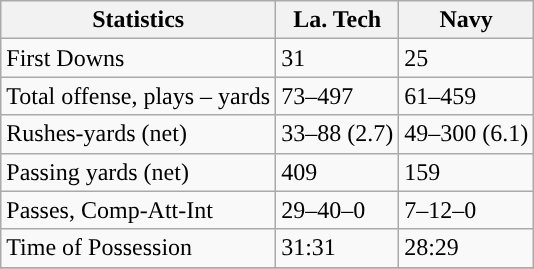<table class="wikitable">
<tr>
<th>Statistics</th>
<th>La. Tech</th>
<th>Navy</th>
</tr>
<tr>
<td>First Downs</td>
<td>31</td>
<td>25</td>
</tr>
<tr>
<td>Total offense, plays – yards</td>
<td>73–497</td>
<td>61–459</td>
</tr>
<tr>
<td>Rushes-yards (net)</td>
<td>33–88 (2.7)</td>
<td>49–300 (6.1)</td>
</tr>
<tr>
<td>Passing yards (net)</td>
<td>409</td>
<td>159</td>
</tr>
<tr>
<td>Passes, Comp-Att-Int</td>
<td>29–40–0</td>
<td>7–12–0</td>
</tr>
<tr>
<td>Time of Possession</td>
<td>31:31</td>
<td>28:29</td>
</tr>
<tr>
</tr>
</table>
